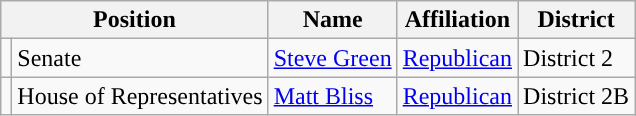<table class="wikitable">
<tr>
<th colspan="2">Position</th>
<th>Name</th>
<th>Affiliation</th>
<th>District</th>
</tr>
<tr>
<td style="background-color:"></td>
<td>Senate</td>
<td><a href='#'>Steve Green</a></td>
<td><a href='#'>Republican</a></td>
<td>District 2</td>
</tr>
<tr>
<td style="background-color:"></td>
<td>House of Representatives</td>
<td><a href='#'>Matt Bliss</a></td>
<td><a href='#'>Republican</a></td>
<td>District 2B</td>
</tr>
</table>
